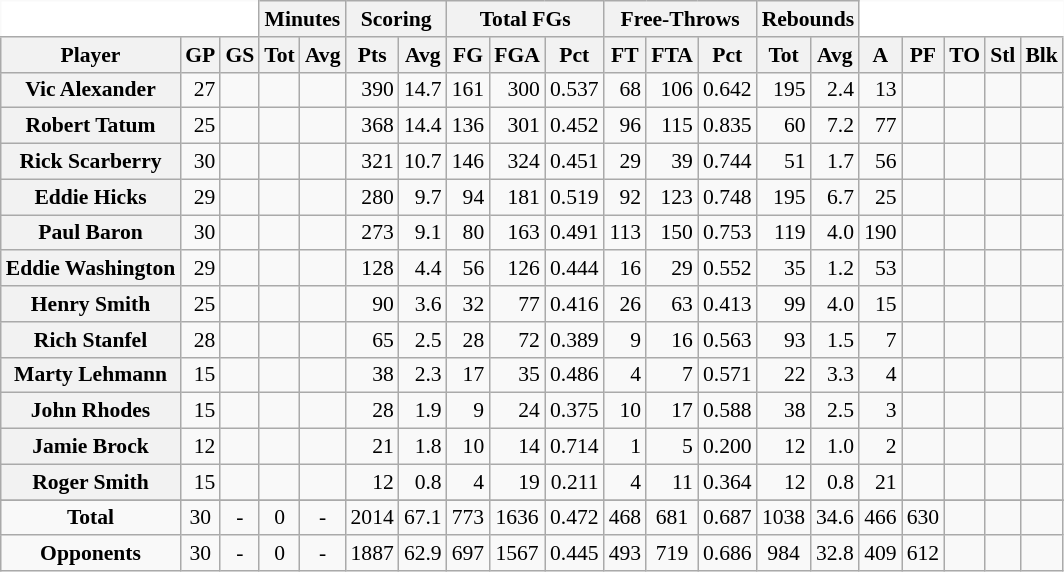<table class="wikitable sortable" border="1" style="font-size:90%;">
<tr>
<th colspan="3" style="border-top-style:hidden; border-left-style:hidden; background: white;"></th>
<th colspan="2" style=>Minutes</th>
<th colspan="2" style=>Scoring</th>
<th colspan="3" style=>Total FGs</th>
<th colspan="3" style=>Free-Throws</th>
<th colspan="2" style=>Rebounds</th>
<th colspan="5" style="border-top-style:hidden; border-right-style:hidden; background: white;"></th>
</tr>
<tr>
<th scope="col" style=>Player</th>
<th scope="col" style=>GP</th>
<th scope="col" style=>GS</th>
<th scope="col" style=>Tot</th>
<th scope="col" style=>Avg</th>
<th scope="col" style=>Pts</th>
<th scope="col" style=>Avg</th>
<th scope="col" style=>FG</th>
<th scope="col" style=>FGA</th>
<th scope="col" style=>Pct</th>
<th scope="col" style=>FT</th>
<th scope="col" style=>FTA</th>
<th scope="col" style=>Pct</th>
<th scope="col" style=>Tot</th>
<th scope="col" style=>Avg</th>
<th scope="col" style=>A</th>
<th scope="col" style=>PF</th>
<th scope="col" style=>TO</th>
<th scope="col" style=>Stl</th>
<th scope="col" style=>Blk</th>
</tr>
<tr>
<th>Vic Alexander</th>
<td align="right">27</td>
<td align="right"></td>
<td align="right"></td>
<td align="right"></td>
<td align="right">390</td>
<td align="right">14.7</td>
<td align="right">161</td>
<td align="right">300</td>
<td align="right">0.537</td>
<td align="right">68</td>
<td align="right">106</td>
<td align="right">0.642</td>
<td align="right">195</td>
<td align="right">2.4</td>
<td align="right">13</td>
<td align="right"></td>
<td align="right"></td>
<td align="right"></td>
<td align="right"></td>
</tr>
<tr>
<th>Robert Tatum</th>
<td align="right">25</td>
<td align="right"></td>
<td align="right"></td>
<td align="right"></td>
<td align="right">368</td>
<td align="right">14.4</td>
<td align="right">136</td>
<td align="right">301</td>
<td align="right">0.452</td>
<td align="right">96</td>
<td align="right">115</td>
<td align="right">0.835</td>
<td align="right">60</td>
<td align="right">7.2</td>
<td align="right">77</td>
<td align="right"></td>
<td align="right"></td>
<td align="right"></td>
<td align="right"></td>
</tr>
<tr>
<th>Rick Scarberry</th>
<td align="right">30</td>
<td align="right"></td>
<td align="right"></td>
<td align="right"></td>
<td align="right">321</td>
<td align="right">10.7</td>
<td align="right">146</td>
<td align="right">324</td>
<td align="right">0.451</td>
<td align="right">29</td>
<td align="right">39</td>
<td align="right">0.744</td>
<td align="right">51</td>
<td align="right">1.7</td>
<td align="right">56</td>
<td align="right"></td>
<td align="right"></td>
<td align="right"></td>
<td align="right"></td>
</tr>
<tr>
<th>Eddie Hicks</th>
<td align="right">29</td>
<td align="right"></td>
<td align="right"></td>
<td align="right"></td>
<td align="right">280</td>
<td align="right">9.7</td>
<td align="right">94</td>
<td align="right">181</td>
<td align="right">0.519</td>
<td align="right">92</td>
<td align="right">123</td>
<td align="right">0.748</td>
<td align="right">195</td>
<td align="right">6.7</td>
<td align="right">25</td>
<td align="right"></td>
<td align="right"></td>
<td align="right"></td>
<td align="right"></td>
</tr>
<tr>
<th>Paul Baron</th>
<td align="right">30</td>
<td align="right"></td>
<td align="right"></td>
<td align="right"></td>
<td align="right">273</td>
<td align="right">9.1</td>
<td align="right">80</td>
<td align="right">163</td>
<td align="right">0.491</td>
<td align="right">113</td>
<td align="right">150</td>
<td align="right">0.753</td>
<td align="right">119</td>
<td align="right">4.0</td>
<td align="right">190</td>
<td align="right"></td>
<td align="right"></td>
<td align="right"></td>
<td align="right"></td>
</tr>
<tr>
<th>Eddie Washington</th>
<td align="right">29</td>
<td align="right"></td>
<td align="right"></td>
<td align="right"></td>
<td align="right">128</td>
<td align="right">4.4</td>
<td align="right">56</td>
<td align="right">126</td>
<td align="right">0.444</td>
<td align="right">16</td>
<td align="right">29</td>
<td align="right">0.552</td>
<td align="right">35</td>
<td align="right">1.2</td>
<td align="right">53</td>
<td align="right"></td>
<td align="right"></td>
<td align="right"></td>
<td align="right"></td>
</tr>
<tr>
<th>Henry Smith</th>
<td align="right">25</td>
<td align="right"></td>
<td align="right"></td>
<td align="right"></td>
<td align="right">90</td>
<td align="right">3.6</td>
<td align="right">32</td>
<td align="right">77</td>
<td align="right">0.416</td>
<td align="right">26</td>
<td align="right">63</td>
<td align="right">0.413</td>
<td align="right">99</td>
<td align="right">4.0</td>
<td align="right">15</td>
<td align="right"></td>
<td align="right"></td>
<td align="right"></td>
<td align="right"></td>
</tr>
<tr>
<th>Rich Stanfel</th>
<td align="right">28</td>
<td align="right"></td>
<td align="right"></td>
<td align="right"></td>
<td align="right">65</td>
<td align="right">2.5</td>
<td align="right">28</td>
<td align="right">72</td>
<td align="right">0.389</td>
<td align="right">9</td>
<td align="right">16</td>
<td align="right">0.563</td>
<td align="right">93</td>
<td align="right">1.5</td>
<td align="right">7</td>
<td align="right"></td>
<td align="right"></td>
<td align="right"></td>
<td align="right"></td>
</tr>
<tr>
<th>Marty Lehmann</th>
<td align="right">15</td>
<td align="right"></td>
<td align="right"></td>
<td align="right"></td>
<td align="right">38</td>
<td align="right">2.3</td>
<td align="right">17</td>
<td align="right">35</td>
<td align="right">0.486</td>
<td align="right">4</td>
<td align="right">7</td>
<td align="right">0.571</td>
<td align="right">22</td>
<td align="right">3.3</td>
<td align="right">4</td>
<td align="right"></td>
<td align="right"></td>
<td align="right"></td>
<td align="right"></td>
</tr>
<tr>
<th>John Rhodes</th>
<td align="right">15</td>
<td align="right"></td>
<td align="right"></td>
<td align="right"></td>
<td align="right">28</td>
<td align="right">1.9</td>
<td align="right">9</td>
<td align="right">24</td>
<td align="right">0.375</td>
<td align="right">10</td>
<td align="right">17</td>
<td align="right">0.588</td>
<td align="right">38</td>
<td align="right">2.5</td>
<td align="right">3</td>
<td align="right"></td>
<td align="right"></td>
<td align="right"></td>
<td align="right"></td>
</tr>
<tr>
<th>Jamie Brock</th>
<td align="right">12</td>
<td align="right"></td>
<td align="right"></td>
<td align="right"></td>
<td align="right">21</td>
<td align="right">1.8</td>
<td align="right">10</td>
<td align="right">14</td>
<td align="right">0.714</td>
<td align="right">1</td>
<td align="right">5</td>
<td align="right">0.200</td>
<td align="right">12</td>
<td align="right">1.0</td>
<td align="right">2</td>
<td align="right"></td>
<td align="right"></td>
<td align="right"></td>
<td align="right"></td>
</tr>
<tr>
<th>Roger Smith</th>
<td align="right">15</td>
<td align="right"></td>
<td align="right"></td>
<td align="right"></td>
<td align="right">12</td>
<td align="right">0.8</td>
<td align="right">4</td>
<td align="right">19</td>
<td align="right">0.211</td>
<td align="right">4</td>
<td align="right">11</td>
<td align="right">0.364</td>
<td align="right">12</td>
<td align="right">0.8</td>
<td align="right">21</td>
<td align="right"></td>
<td align="right"></td>
<td align="right"></td>
<td align="right"></td>
</tr>
<tr>
</tr>
<tr class="sortbottom">
<td align="center" style=><strong>Total</strong></td>
<td align="center" style=>30</td>
<td align="center" style=>-</td>
<td align="center" style=>0</td>
<td align="center" style=>-</td>
<td align="center" style=>2014</td>
<td align="center" style=>67.1</td>
<td align="center" style=>773</td>
<td align="center" style=>1636</td>
<td align="center" style=>0.472</td>
<td align="center" style=>468</td>
<td align="center" style=>681</td>
<td align="center" style=>0.687</td>
<td align="center" style=>1038</td>
<td align="center" style=>34.6</td>
<td align="center" style=>466</td>
<td align="center" style=>630</td>
<td align="center" style=></td>
<td align="center" style=></td>
<td align="center" style=></td>
</tr>
<tr class="sortbottom">
<td align="center"><strong>Opponents</strong></td>
<td align="center">30</td>
<td align="center">-</td>
<td align="center">0</td>
<td align="center">-</td>
<td align="center">1887</td>
<td align="center">62.9</td>
<td align="center">697</td>
<td align="center">1567</td>
<td align="center">0.445</td>
<td align="center">493</td>
<td align="center">719</td>
<td align="center">0.686</td>
<td align="center">984</td>
<td align="center">32.8</td>
<td align="center">409</td>
<td align="center">612</td>
<td align="center"></td>
<td align="center"></td>
<td align="center"></td>
</tr>
</table>
